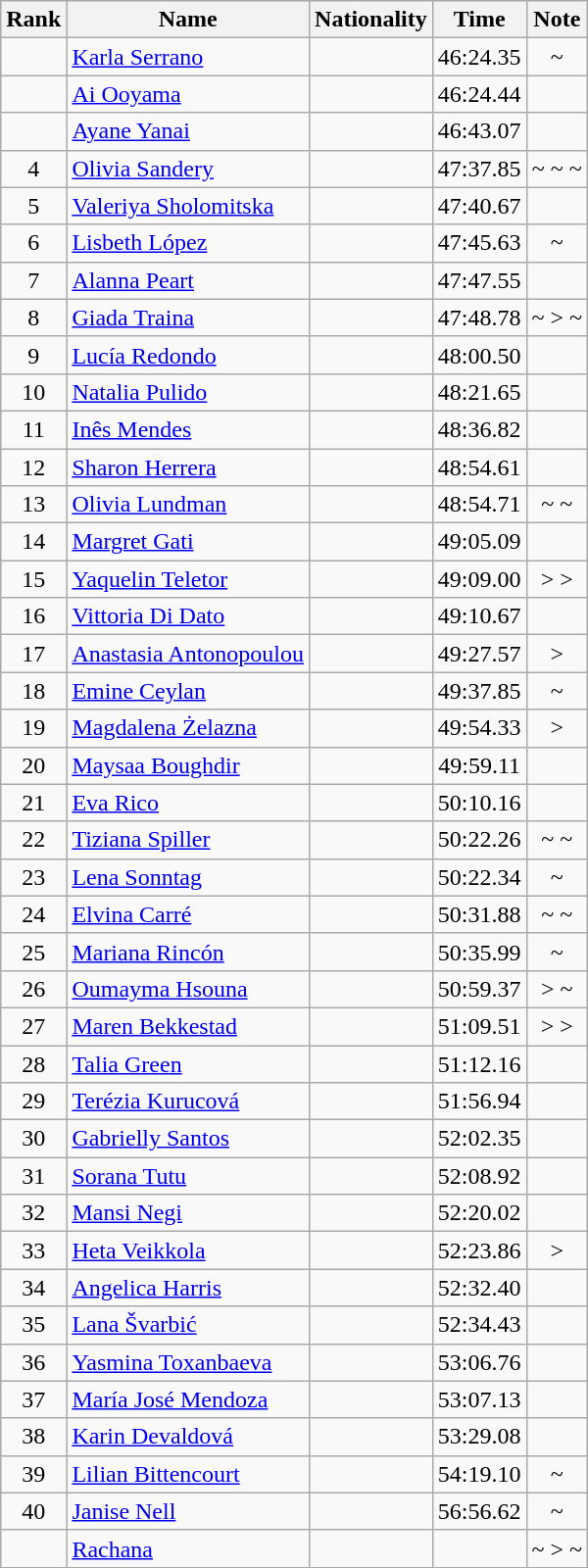<table class="wikitable sortable" style="text-align:center">
<tr>
<th>Rank</th>
<th>Name</th>
<th>Nationality</th>
<th>Time</th>
<th>Note</th>
</tr>
<tr>
<td></td>
<td align=left><a href='#'>Karla Serrano</a></td>
<td align=left></td>
<td>46:24.35</td>
<td> ~</td>
</tr>
<tr>
<td></td>
<td align=left><a href='#'>Ai Ooyama</a></td>
<td align=left></td>
<td>46:24.44</td>
<td></td>
</tr>
<tr>
<td></td>
<td align=left><a href='#'>Ayane Yanai</a></td>
<td align=left></td>
<td>46:43.07</td>
<td></td>
</tr>
<tr>
<td>4</td>
<td align=left><a href='#'>Olivia Sandery</a></td>
<td align=left></td>
<td>47:37.85 </td>
<td>~ ~ ~</td>
</tr>
<tr>
<td>5</td>
<td align=left><a href='#'>Valeriya Sholomitska</a></td>
<td align=left></td>
<td>47:40.67</td>
<td></td>
</tr>
<tr>
<td>6</td>
<td align=left><a href='#'>Lisbeth López</a></td>
<td align=left></td>
<td>47:45.63</td>
<td> ~</td>
</tr>
<tr>
<td>7</td>
<td align=left><a href='#'>Alanna Peart</a></td>
<td align=left></td>
<td>47:47.55</td>
<td></td>
</tr>
<tr>
<td>8</td>
<td align=left><a href='#'>Giada Traina</a></td>
<td align=left></td>
<td>47:48.78 </td>
<td>~ > ~</td>
</tr>
<tr>
<td>9</td>
<td align=left><a href='#'>Lucía Redondo</a></td>
<td align=left></td>
<td>48:00.50</td>
<td></td>
</tr>
<tr>
<td>10</td>
<td align=left><a href='#'>Natalia Pulido</a></td>
<td align=left></td>
<td>48:21.65</td>
<td></td>
</tr>
<tr>
<td>11</td>
<td align=left><a href='#'>Inês Mendes</a></td>
<td align=left></td>
<td>48:36.82</td>
<td></td>
</tr>
<tr>
<td>12</td>
<td align=left><a href='#'>Sharon Herrera</a></td>
<td align=left></td>
<td>48:54.61</td>
<td></td>
</tr>
<tr>
<td>13</td>
<td align=left><a href='#'>Olivia Lundman</a></td>
<td align=left></td>
<td>48:54.71</td>
<td>~ ~</td>
</tr>
<tr>
<td>14</td>
<td align=left><a href='#'>Margret Gati</a></td>
<td align=left></td>
<td>49:05.09</td>
<td></td>
</tr>
<tr>
<td>15</td>
<td align=left><a href='#'>Yaquelin Teletor</a></td>
<td align=left></td>
<td>49:09.00</td>
<td>> ></td>
</tr>
<tr>
<td>16</td>
<td align=left><a href='#'>Vittoria Di Dato</a></td>
<td align=left></td>
<td>49:10.67</td>
<td></td>
</tr>
<tr>
<td>17</td>
<td align=left><a href='#'>Anastasia Antonopoulou</a></td>
<td align=left></td>
<td>49:27.57</td>
<td>></td>
</tr>
<tr>
<td>18</td>
<td align=left><a href='#'>Emine Ceylan</a></td>
<td align=left></td>
<td>49:37.85</td>
<td>~</td>
</tr>
<tr>
<td>19</td>
<td align=left><a href='#'>Magdalena Żelazna</a></td>
<td align=left></td>
<td>49:54.33</td>
<td>></td>
</tr>
<tr>
<td>20</td>
<td align=left><a href='#'>Maysaa Boughdir</a></td>
<td align=left></td>
<td>49:59.11</td>
<td></td>
</tr>
<tr>
<td>21</td>
<td align=left><a href='#'>Eva Rico</a></td>
<td align=left></td>
<td>50:10.16</td>
<td></td>
</tr>
<tr>
<td>22</td>
<td align=left><a href='#'>Tiziana Spiller</a></td>
<td align=left></td>
<td>50:22.26</td>
<td>~ ~</td>
</tr>
<tr>
<td>23</td>
<td align=left><a href='#'>Lena Sonntag</a></td>
<td align=left></td>
<td>50:22.34</td>
<td>~</td>
</tr>
<tr>
<td>24</td>
<td align=left><a href='#'>Elvina Carré</a></td>
<td align=left></td>
<td>50:31.88</td>
<td>~ ~</td>
</tr>
<tr>
<td>25</td>
<td align=left><a href='#'>Mariana Rincón</a></td>
<td align=left></td>
<td>50:35.99</td>
<td>~</td>
</tr>
<tr>
<td>26</td>
<td align=left><a href='#'>Oumayma Hsouna</a></td>
<td align=left></td>
<td>50:59.37</td>
<td>> ~</td>
</tr>
<tr>
<td>27</td>
<td align=left><a href='#'>Maren Bekkestad</a></td>
<td align=left></td>
<td>51:09.51</td>
<td>> ></td>
</tr>
<tr>
<td>28</td>
<td align=left><a href='#'>Talia Green</a></td>
<td align=left></td>
<td>51:12.16</td>
<td></td>
</tr>
<tr>
<td>29</td>
<td align=left><a href='#'>Terézia Kurucová</a></td>
<td align=left></td>
<td>51:56.94</td>
<td></td>
</tr>
<tr>
<td>30</td>
<td align=left><a href='#'>Gabrielly Santos</a></td>
<td align=left></td>
<td>52:02.35</td>
<td></td>
</tr>
<tr>
<td>31</td>
<td align=left><a href='#'>Sorana Tutu</a></td>
<td align=left></td>
<td>52:08.92</td>
<td></td>
</tr>
<tr>
<td>32</td>
<td align=left><a href='#'>Mansi Negi</a></td>
<td align=left></td>
<td>52:20.02</td>
<td></td>
</tr>
<tr>
<td>33</td>
<td align=left><a href='#'>Heta Veikkola</a></td>
<td align=left></td>
<td>52:23.86</td>
<td>></td>
</tr>
<tr>
<td>34</td>
<td align=left><a href='#'>Angelica Harris</a></td>
<td align=left></td>
<td>52:32.40</td>
<td></td>
</tr>
<tr>
<td>35</td>
<td align=left><a href='#'>Lana Švarbić</a></td>
<td align=left></td>
<td>52:34.43</td>
<td></td>
</tr>
<tr>
<td>36</td>
<td align=left><a href='#'>Yasmina Toxanbaeva</a></td>
<td align=left></td>
<td>53:06.76</td>
<td></td>
</tr>
<tr>
<td>37</td>
<td align=left><a href='#'>María José Mendoza</a></td>
<td align=left></td>
<td>53:07.13</td>
<td></td>
</tr>
<tr>
<td>38</td>
<td align=left><a href='#'>Karin Devaldová</a></td>
<td align=left></td>
<td>53:29.08</td>
<td></td>
</tr>
<tr>
<td>39</td>
<td align=left><a href='#'>Lilian Bittencourt</a></td>
<td align=left></td>
<td>54:19.10</td>
<td>~</td>
</tr>
<tr>
<td>40</td>
<td align=left><a href='#'>Janise Nell</a></td>
<td align=left></td>
<td>56:56.62</td>
<td>~</td>
</tr>
<tr>
<td></td>
<td align=left><a href='#'>Rachana</a></td>
<td align=left></td>
<td> </td>
<td>~ > ~</td>
</tr>
</table>
